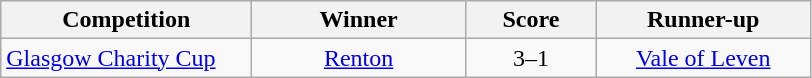<table class="wikitable" style="text-align: center;">
<tr>
<th width=160>Competition</th>
<th width=135>Winner</th>
<th width=80>Score</th>
<th width=135>Runner-up</th>
</tr>
<tr>
<td align=left><a href='#'>Glasgow Charity Cup</a></td>
<td><a href='#'>Renton</a></td>
<td>3–1</td>
<td><a href='#'>Vale of Leven</a></td>
</tr>
</table>
